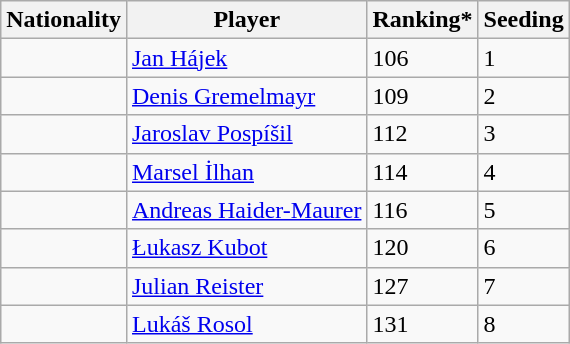<table class="wikitable" border="1">
<tr>
<th>Nationality</th>
<th>Player</th>
<th>Ranking*</th>
<th>Seeding</th>
</tr>
<tr>
<td></td>
<td><a href='#'>Jan Hájek</a></td>
<td>106</td>
<td>1</td>
</tr>
<tr>
<td></td>
<td><a href='#'>Denis Gremelmayr</a></td>
<td>109</td>
<td>2</td>
</tr>
<tr>
<td></td>
<td><a href='#'>Jaroslav Pospíšil</a></td>
<td>112</td>
<td>3</td>
</tr>
<tr>
<td></td>
<td><a href='#'>Marsel İlhan</a></td>
<td>114</td>
<td>4</td>
</tr>
<tr>
<td></td>
<td><a href='#'>Andreas Haider-Maurer</a></td>
<td>116</td>
<td>5</td>
</tr>
<tr>
<td></td>
<td><a href='#'>Łukasz Kubot</a></td>
<td>120</td>
<td>6</td>
</tr>
<tr>
<td></td>
<td><a href='#'>Julian Reister</a></td>
<td>127</td>
<td>7</td>
</tr>
<tr>
<td></td>
<td><a href='#'>Lukáš Rosol</a></td>
<td>131</td>
<td>8</td>
</tr>
</table>
